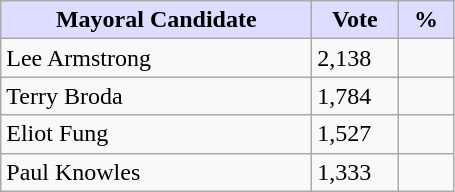<table class="wikitable">
<tr>
<th style="background:#ddf; width:200px;">Mayoral Candidate </th>
<th style="background:#ddf; width:50px;">Vote</th>
<th style="background:#ddf; width:30px;">%</th>
</tr>
<tr>
<td>Lee Armstrong</td>
<td>2,138</td>
<td></td>
</tr>
<tr>
<td>Terry Broda</td>
<td>1,784</td>
<td></td>
</tr>
<tr>
<td>Eliot Fung</td>
<td>1,527</td>
<td></td>
</tr>
<tr>
<td>Paul Knowles</td>
<td>1,333</td>
<td></td>
</tr>
</table>
